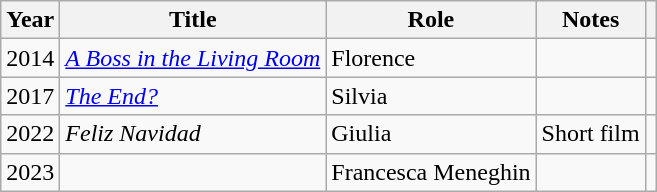<table class="wikitable sortable">
<tr>
<th>Year</th>
<th>Title</th>
<th>Role</th>
<th class="unsortable">Notes</th>
<th class="unsortable"></th>
</tr>
<tr>
<td>2014</td>
<td><em><a href='#'>A Boss in the Living Room</a></em></td>
<td>Florence</td>
<td></td>
<td></td>
</tr>
<tr>
<td>2017</td>
<td><em><a href='#'>The End?</a></em></td>
<td>Silvia</td>
<td></td>
<td></td>
</tr>
<tr>
<td>2022</td>
<td><em>Feliz Navidad</em></td>
<td>Giulia</td>
<td>Short film</td>
<td></td>
</tr>
<tr>
<td>2023</td>
<td><em></em></td>
<td>Francesca Meneghin</td>
<td></td>
<td></td>
</tr>
</table>
